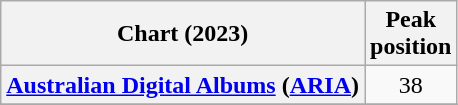<table class="wikitable sortable plainrowheaders" style="text-align:center;">
<tr>
<th scope="col">Chart (2023)</th>
<th scope="col">Peak<br>position</th>
</tr>
<tr>
<th scope="row"><a href='#'>Australian Digital Albums</a> (<a href='#'>ARIA</a>)</th>
<td>38</td>
</tr>
<tr>
</tr>
<tr>
</tr>
<tr>
</tr>
<tr>
</tr>
<tr>
</tr>
</table>
